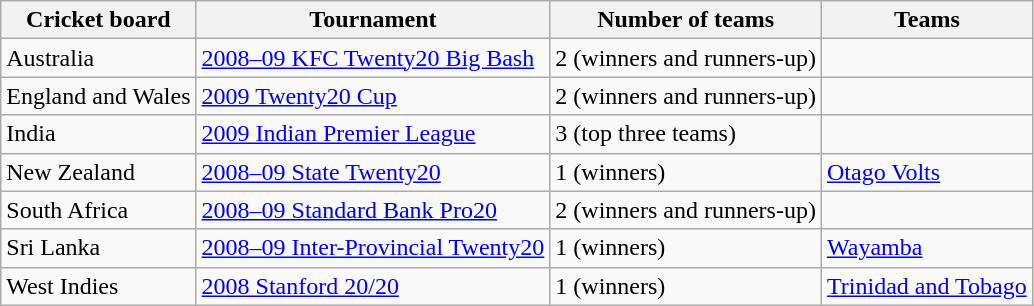<table class="wikitable">
<tr>
<th>Cricket board</th>
<th>Tournament</th>
<th>Number of teams</th>
<th>Teams</th>
</tr>
<tr>
<td>Australia</td>
<td><a href='#'>2008–09 KFC Twenty20 Big Bash</a></td>
<td>2 (winners and runners-up)</td>
<td></td>
</tr>
<tr>
<td>England and Wales</td>
<td><a href='#'>2009 Twenty20 Cup</a></td>
<td>2 (winners and runners-up)</td>
<td></td>
</tr>
<tr>
<td>India</td>
<td><a href='#'>2009 Indian Premier League</a></td>
<td>3 (top three teams)</td>
<td></td>
</tr>
<tr>
<td>New Zealand</td>
<td><a href='#'>2008–09 State Twenty20</a></td>
<td>1 (winners)</td>
<td><a href='#'>Otago Volts</a></td>
</tr>
<tr>
<td>South Africa</td>
<td><a href='#'>2008–09 Standard Bank Pro20</a></td>
<td>2 (winners and runners-up)</td>
<td></td>
</tr>
<tr>
<td>Sri Lanka</td>
<td><a href='#'>2008–09 Inter-Provincial Twenty20</a></td>
<td>1 (winners)</td>
<td><a href='#'>Wayamba</a></td>
</tr>
<tr>
<td>West Indies</td>
<td><a href='#'>2008 Stanford 20/20</a></td>
<td>1 (winners)</td>
<td><a href='#'>Trinidad and Tobago</a></td>
</tr>
</table>
